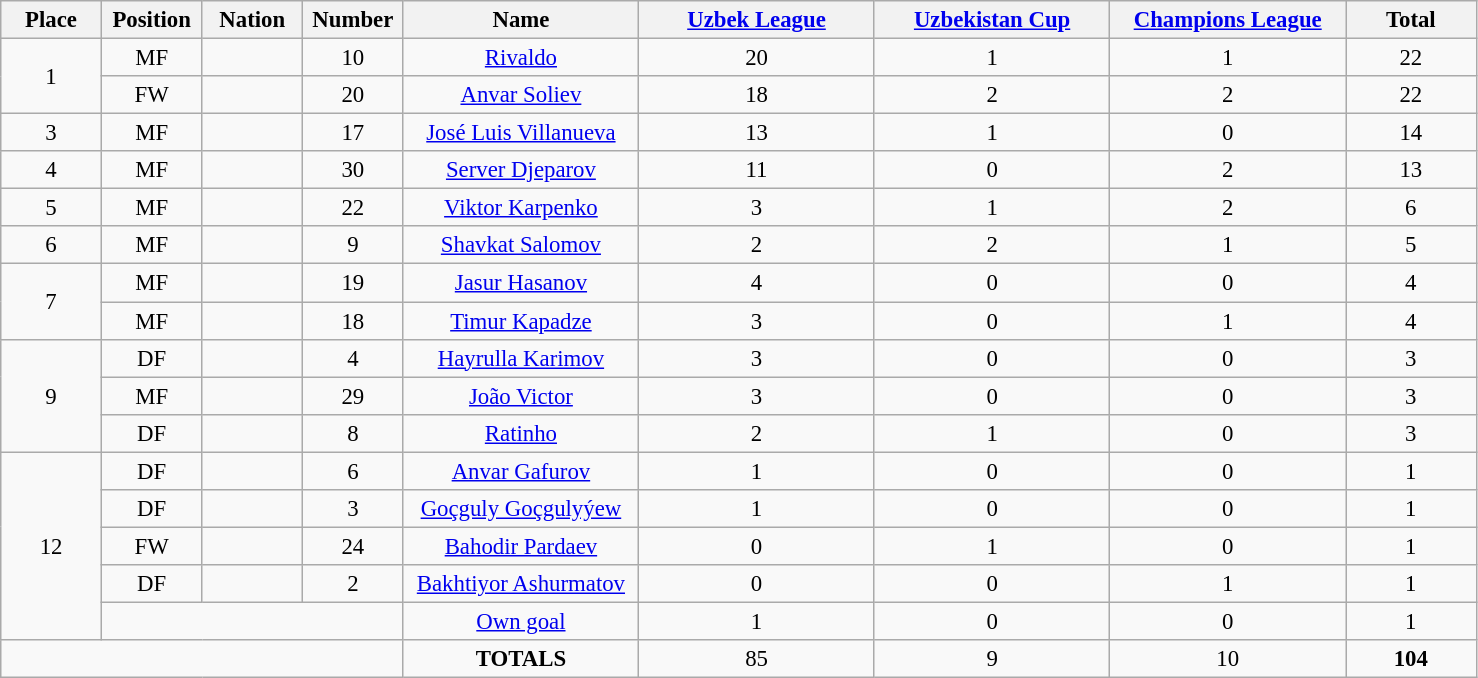<table class="wikitable" style="font-size: 95%; text-align: center;">
<tr>
<th width=60>Place</th>
<th width=60>Position</th>
<th width=60>Nation</th>
<th width=60>Number</th>
<th width=150>Name</th>
<th width=150><a href='#'>Uzbek League</a></th>
<th width=150><a href='#'>Uzbekistan Cup</a></th>
<th width=150><a href='#'>Champions League</a></th>
<th width=80>Total</th>
</tr>
<tr>
<td rowspan="2">1</td>
<td>MF</td>
<td></td>
<td>10</td>
<td><a href='#'>Rivaldo</a></td>
<td>20</td>
<td>1</td>
<td>1</td>
<td>22</td>
</tr>
<tr>
<td>FW</td>
<td></td>
<td>20</td>
<td><a href='#'>Anvar Soliev</a></td>
<td>18</td>
<td>2</td>
<td>2</td>
<td>22</td>
</tr>
<tr>
<td>3</td>
<td>MF</td>
<td></td>
<td>17</td>
<td><a href='#'>José Luis Villanueva</a></td>
<td>13</td>
<td>1</td>
<td>0</td>
<td>14</td>
</tr>
<tr>
<td>4</td>
<td>MF</td>
<td></td>
<td>30</td>
<td><a href='#'>Server Djeparov</a></td>
<td>11</td>
<td>0</td>
<td>2</td>
<td>13</td>
</tr>
<tr>
<td>5</td>
<td>MF</td>
<td></td>
<td>22</td>
<td><a href='#'>Viktor Karpenko</a></td>
<td>3</td>
<td>1</td>
<td>2</td>
<td>6</td>
</tr>
<tr>
<td>6</td>
<td>MF</td>
<td></td>
<td>9</td>
<td><a href='#'>Shavkat Salomov</a></td>
<td>2</td>
<td>2</td>
<td>1</td>
<td>5</td>
</tr>
<tr>
<td rowspan="2">7</td>
<td>MF</td>
<td></td>
<td>19</td>
<td><a href='#'>Jasur Hasanov</a></td>
<td>4</td>
<td>0</td>
<td>0</td>
<td>4</td>
</tr>
<tr>
<td>MF</td>
<td></td>
<td>18</td>
<td><a href='#'>Timur Kapadze</a></td>
<td>3</td>
<td>0</td>
<td>1</td>
<td>4</td>
</tr>
<tr>
<td rowspan="3">9</td>
<td>DF</td>
<td></td>
<td>4</td>
<td><a href='#'>Hayrulla Karimov</a></td>
<td>3</td>
<td>0</td>
<td>0</td>
<td>3</td>
</tr>
<tr>
<td>MF</td>
<td></td>
<td>29</td>
<td><a href='#'>João Victor</a></td>
<td>3</td>
<td>0</td>
<td>0</td>
<td>3</td>
</tr>
<tr>
<td>DF</td>
<td></td>
<td>8</td>
<td><a href='#'>Ratinho</a></td>
<td>2</td>
<td>1</td>
<td>0</td>
<td>3</td>
</tr>
<tr>
<td rowspan="5">12</td>
<td>DF</td>
<td></td>
<td>6</td>
<td><a href='#'>Anvar Gafurov</a></td>
<td>1</td>
<td>0</td>
<td>0</td>
<td>1</td>
</tr>
<tr>
<td>DF</td>
<td></td>
<td>3</td>
<td><a href='#'>Goçguly Goçgulyýew</a></td>
<td>1</td>
<td>0</td>
<td>0</td>
<td>1</td>
</tr>
<tr>
<td>FW</td>
<td></td>
<td>24</td>
<td><a href='#'>Bahodir Pardaev</a></td>
<td>0</td>
<td>1</td>
<td>0</td>
<td>1</td>
</tr>
<tr>
<td>DF</td>
<td></td>
<td>2</td>
<td><a href='#'>Bakhtiyor Ashurmatov</a></td>
<td>0</td>
<td>0</td>
<td>1</td>
<td>1</td>
</tr>
<tr>
<td colspan="3"></td>
<td><a href='#'>Own goal</a></td>
<td>1</td>
<td>0</td>
<td>0</td>
<td>1</td>
</tr>
<tr>
<td colspan="4"></td>
<td><strong>TOTALS</strong></td>
<td>85</td>
<td>9</td>
<td>10</td>
<td><strong>104</strong></td>
</tr>
</table>
